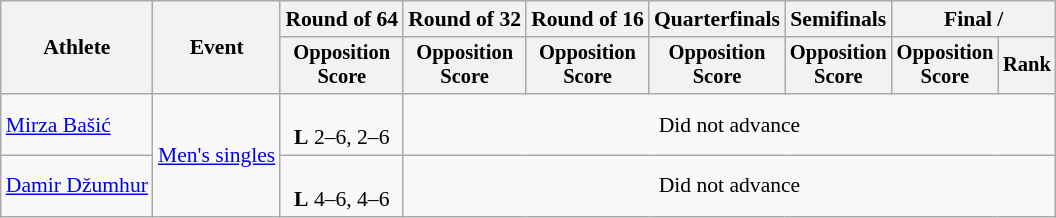<table class=wikitable style="font-size:90%">
<tr>
<th rowspan="2">Athlete</th>
<th rowspan="2">Event</th>
<th>Round of 64</th>
<th>Round of 32</th>
<th>Round of 16</th>
<th>Quarterfinals</th>
<th>Semifinals</th>
<th colspan=2>Final / </th>
</tr>
<tr style="font-size:95%">
<th>Opposition<br>Score</th>
<th>Opposition<br>Score</th>
<th>Opposition<br>Score</th>
<th>Opposition<br>Score</th>
<th>Opposition<br>Score</th>
<th>Opposition<br>Score</th>
<th>Rank</th>
</tr>
<tr align=center>
<td align=left><a href='#'>Mirza Bašić</a></td>
<td align=left rowspan=2><a href='#'>Men's singles</a></td>
<td><br><strong>L</strong> 2–6, 2–6</td>
<td colspan=6>Did not advance</td>
</tr>
<tr align=center>
<td align=left><a href='#'>Damir Džumhur</a></td>
<td><br><strong>L</strong> 4–6, 4–6</td>
<td colspan=6>Did not advance</td>
</tr>
</table>
